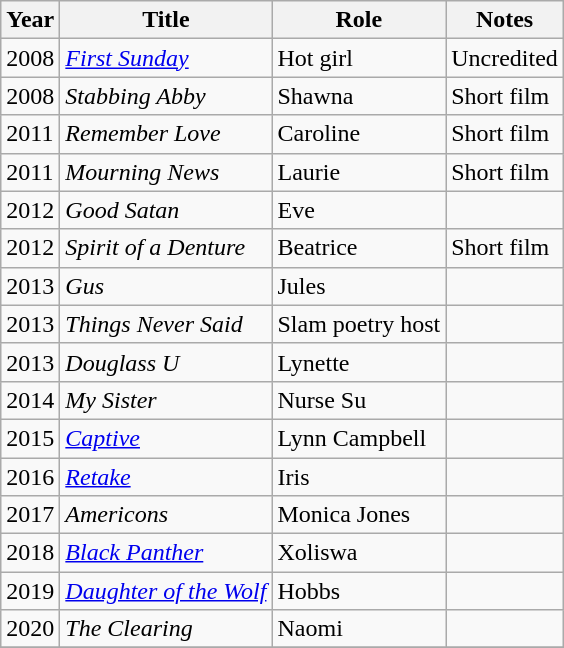<table class="wikitable sortable">
<tr>
<th>Year</th>
<th>Title</th>
<th>Role</th>
<th>Notes</th>
</tr>
<tr>
<td>2008</td>
<td><em><a href='#'>First Sunday</a></em></td>
<td>Hot girl</td>
<td>Uncredited</td>
</tr>
<tr>
<td>2008</td>
<td><em>Stabbing Abby</em></td>
<td>Shawna</td>
<td>Short film</td>
</tr>
<tr>
<td>2011</td>
<td><em>Remember Love</em></td>
<td>Caroline</td>
<td>Short film</td>
</tr>
<tr>
<td>2011</td>
<td><em>Mourning News</em></td>
<td>Laurie</td>
<td>Short film</td>
</tr>
<tr>
<td>2012</td>
<td><em>Good Satan</em></td>
<td>Eve</td>
<td></td>
</tr>
<tr>
<td>2012</td>
<td><em>Spirit of a Denture</em></td>
<td>Beatrice</td>
<td>Short film</td>
</tr>
<tr>
<td>2013</td>
<td><em>Gus</em></td>
<td>Jules</td>
<td></td>
</tr>
<tr>
<td>2013</td>
<td><em>Things Never Said</em></td>
<td>Slam poetry host</td>
<td></td>
</tr>
<tr>
<td>2013</td>
<td><em>Douglass U</em></td>
<td>Lynette</td>
<td></td>
</tr>
<tr>
<td>2014</td>
<td><em>My Sister</em></td>
<td>Nurse Su</td>
<td></td>
</tr>
<tr>
<td>2015</td>
<td><em><a href='#'>Captive</a></em></td>
<td>Lynn Campbell</td>
<td></td>
</tr>
<tr>
<td>2016</td>
<td><em><a href='#'>Retake</a></em></td>
<td>Iris</td>
<td></td>
</tr>
<tr>
<td>2017</td>
<td><em>Americons</em></td>
<td>Monica Jones</td>
<td></td>
</tr>
<tr>
<td>2018</td>
<td><em><a href='#'>Black Panther</a></em></td>
<td>Xoliswa</td>
<td></td>
</tr>
<tr>
<td>2019</td>
<td><em><a href='#'>Daughter of the Wolf</a></em></td>
<td>Hobbs</td>
<td></td>
</tr>
<tr>
<td>2020</td>
<td><em>The Clearing</em></td>
<td>Naomi</td>
<td></td>
</tr>
<tr>
</tr>
</table>
